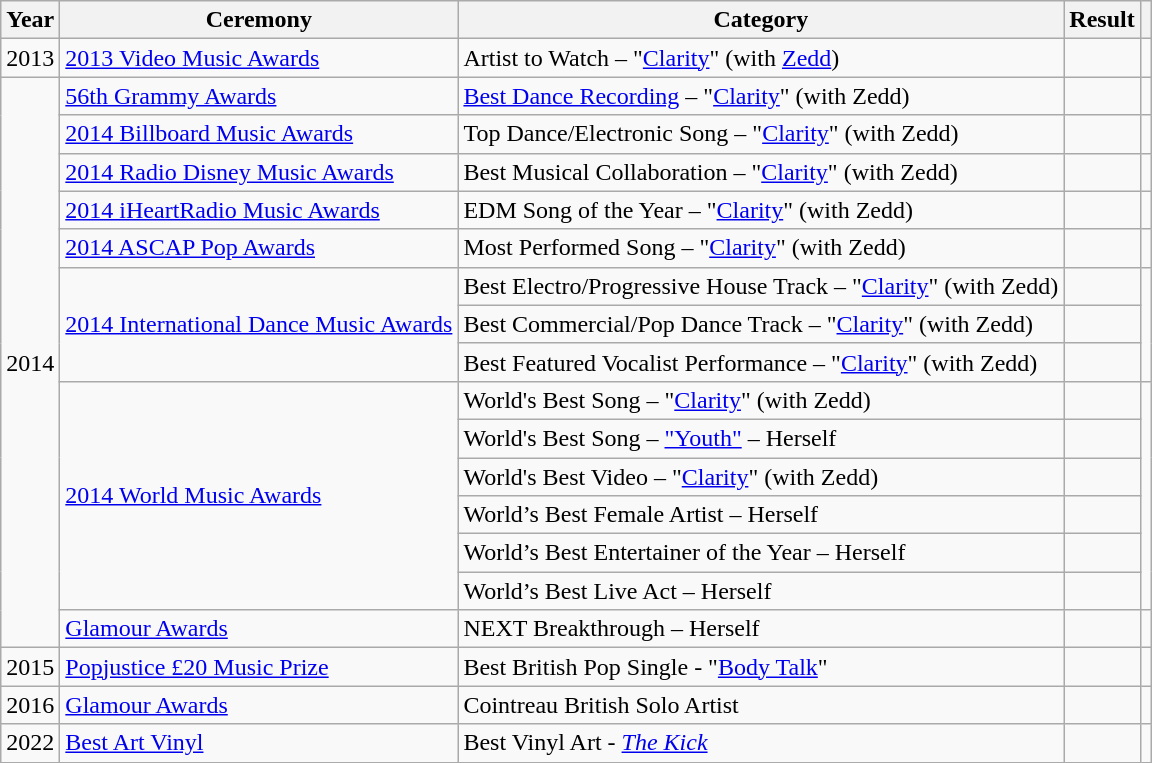<table class="wikitable">
<tr>
<th>Year</th>
<th>Ceremony</th>
<th>Category</th>
<th>Result</th>
<th></th>
</tr>
<tr>
<td>2013</td>
<td><a href='#'>2013 Video Music Awards</a></td>
<td>Artist to Watch – "<a href='#'>Clarity</a>" (with <a href='#'>Zedd</a>)</td>
<td></td>
<td></td>
</tr>
<tr>
<td rowspan=15>2014</td>
<td><a href='#'>56th Grammy Awards</a></td>
<td><a href='#'>Best Dance Recording</a> – "<a href='#'>Clarity</a>" (with Zedd)</td>
<td></td>
<td></td>
</tr>
<tr>
<td><a href='#'>2014 Billboard Music Awards</a></td>
<td>Top Dance/Electronic Song – "<a href='#'>Clarity</a>" (with Zedd)</td>
<td></td>
<td></td>
</tr>
<tr>
<td><a href='#'>2014 Radio Disney Music Awards</a></td>
<td>Best Musical Collaboration – "<a href='#'>Clarity</a>" (with Zedd)</td>
<td></td>
<td></td>
</tr>
<tr>
<td><a href='#'>2014 iHeartRadio Music Awards</a></td>
<td>EDM Song of the Year – "<a href='#'>Clarity</a>" (with Zedd)</td>
<td></td>
<td></td>
</tr>
<tr>
<td><a href='#'>2014 ASCAP Pop Awards</a></td>
<td>Most Performed Song – "<a href='#'>Clarity</a>" (with Zedd)</td>
<td></td>
<td></td>
</tr>
<tr>
<td rowspan="3"><a href='#'>2014 International Dance Music Awards</a></td>
<td>Best Electro/Progressive House Track – "<a href='#'>Clarity</a>" (with Zedd)</td>
<td></td>
<td rowspan="3"></td>
</tr>
<tr>
<td>Best Commercial/Pop Dance Track – "<a href='#'>Clarity</a>" (with Zedd)</td>
<td></td>
</tr>
<tr>
<td>Best Featured Vocalist Performance – "<a href='#'>Clarity</a>" (with Zedd)</td>
<td></td>
</tr>
<tr>
<td rowspan="6"><a href='#'>2014 World Music Awards</a></td>
<td>World's Best Song – "<a href='#'>Clarity</a>" (with Zedd)</td>
<td></td>
<td rowspan="6"></td>
</tr>
<tr>
<td>World's Best Song – <a href='#'>"Youth"</a> – Herself</td>
<td></td>
</tr>
<tr>
<td>World's Best Video – "<a href='#'>Clarity</a>" (with Zedd)</td>
<td></td>
</tr>
<tr>
<td>World’s Best Female Artist – Herself</td>
<td></td>
</tr>
<tr>
<td>World’s Best Entertainer of the Year – Herself</td>
<td></td>
</tr>
<tr>
<td>World’s Best Live Act – Herself</td>
<td></td>
</tr>
<tr>
<td><a href='#'>Glamour Awards</a></td>
<td>NEXT Breakthrough – Herself</td>
<td></td>
<td></td>
</tr>
<tr>
<td>2015</td>
<td><a href='#'>Popjustice £20 Music Prize</a></td>
<td>Best British Pop Single - "<a href='#'>Body Talk</a>"</td>
<td></td>
<td></td>
</tr>
<tr>
<td>2016</td>
<td><a href='#'>Glamour Awards</a></td>
<td>Cointreau British Solo Artist</td>
<td></td>
<td></td>
</tr>
<tr>
<td>2022</td>
<td><a href='#'>Best Art Vinyl</a></td>
<td>Best Vinyl Art - <em><a href='#'>The Kick</a></em></td>
<td></td>
<td></td>
</tr>
</table>
